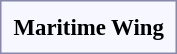<table style="border:1px solid #8888aa; background-color:#f7f8ff; padding:5px; font-size:95%; margin: 0px 12px 12px 0px;">
<tr style="text-align:center;">
<th rowspan=2> Maritime Wing</th>
</tr>
</table>
